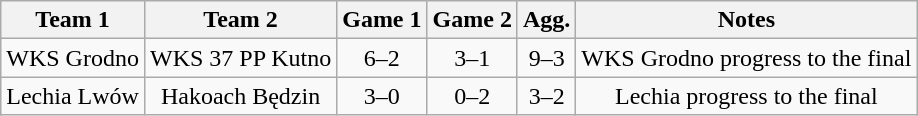<table class="wikitable" style="text-align: center">
<tr>
<th>Team 1</th>
<th>Team 2</th>
<th>Game 1</th>
<th>Game 2</th>
<th>Agg.</th>
<th>Notes</th>
</tr>
<tr>
<td>WKS Grodno</td>
<td>WKS 37 PP Kutno</td>
<td>6–2</td>
<td>3–1</td>
<td>9–3</td>
<td>WKS Grodno progress to the final</td>
</tr>
<tr>
<td>Lechia Lwów</td>
<td>Hakoach Będzin</td>
<td>3–0</td>
<td>0–2</td>
<td>3–2</td>
<td>Lechia progress to the final</td>
</tr>
</table>
